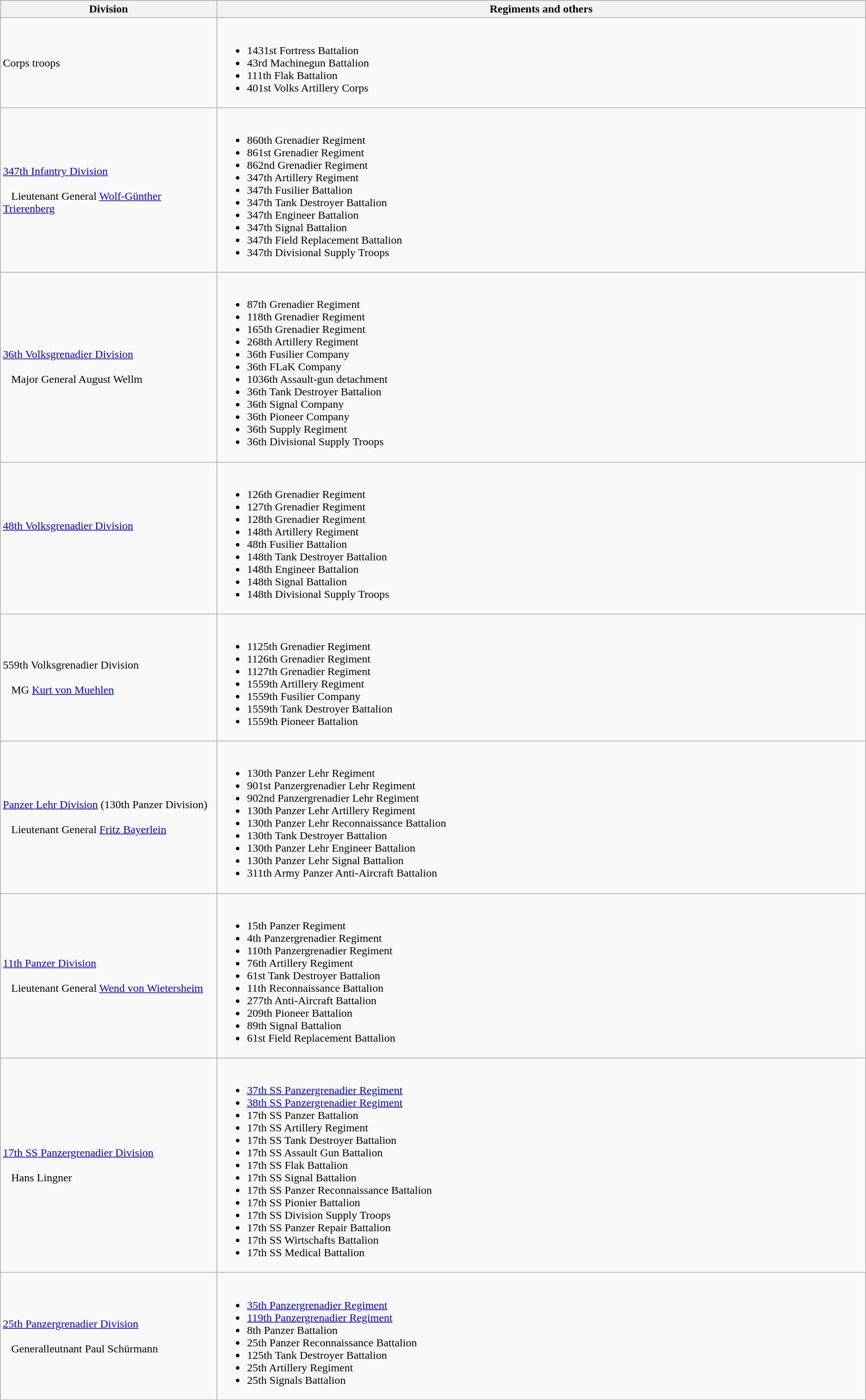<table class="wikitable">
<tr>
<th width=25%>Division</th>
<th>Regiments and others</th>
</tr>
<tr>
<td>Corps troops</td>
<td><br><ul><li>1431st Fortress Battalion</li><li>43rd Machinegun Battalion</li><li>111th Flak Battalion</li><li>401st Volks Artillery Corps</li></ul></td>
</tr>
<tr>
<td><a href='#'>347th Infantry Division</a><br><br>  
Lieutenant General <a href='#'>Wolf-Günther Trierenberg</a></td>
<td><br><ul><li>860th Grenadier Regiment</li><li>861st Grenadier Regiment</li><li>862nd Grenadier Regiment</li><li>347th Artillery Regiment</li><li>347th Fusilier Battalion</li><li>347th Tank Destroyer Battalion</li><li>347th Engineer Battalion</li><li>347th Signal Battalion</li><li>347th Field Replacement Battalion</li><li>347th Divisional Supply Troops</li></ul></td>
</tr>
<tr>
<td><a href='#'>36th Volksgrenadier Division</a><br><br>  
Major General August Wellm</td>
<td><br><ul><li>87th Grenadier Regiment</li><li>118th Grenadier Regiment</li><li>165th Grenadier Regiment</li><li>268th Artillery Regiment</li><li>36th Fusilier Company</li><li>36th FLaK Company</li><li>1036th Assault-gun detachment</li><li>36th Tank Destroyer Battalion</li><li>36th Signal Company</li><li>36th Pioneer Company</li><li>36th Supply Regiment</li><li>36th Divisional Supply Troops</li></ul></td>
</tr>
<tr>
<td><a href='#'>48th Volksgrenadier Division</a><br><br>  </td>
<td><br><ul><li>126th Grenadier Regiment</li><li>127th Grenadier Regiment</li><li>128th Grenadier Regiment</li><li>148th Artillery Regiment</li><li>48th Fusilier Battalion</li><li>148th Tank Destroyer Battalion</li><li>148th Engineer Battalion</li><li>148th Signal Battalion</li><li>148th Divisional Supply Troops</li></ul></td>
</tr>
<tr>
<td>559th Volksgrenadier Division<br><br>  
MG <a href='#'>Kurt von Muehlen</a></td>
<td><br><ul><li>1125th Grenadier Regiment</li><li>1126th Grenadier Regiment</li><li>1127th Grenadier Regiment</li><li>1559th Artillery Regiment</li><li>1559th Fusilier Company</li><li>1559th Tank Destroyer Battalion</li><li>1559th Pioneer Battalion</li></ul></td>
</tr>
<tr>
<td><a href='#'>Panzer Lehr Division</a> (130th Panzer Division)<br><br>  
Lieutenant General <a href='#'>Fritz Bayerlein</a></td>
<td><br><ul><li>130th Panzer Lehr Regiment</li><li>901st Panzergrenadier Lehr Regiment</li><li>902nd Panzergrenadier Lehr Regiment</li><li>130th Panzer Lehr Artillery Regiment</li><li>130th Panzer Lehr Reconnaissance Battalion</li><li>130th Tank Destroyer Battalion</li><li>130th Panzer Lehr Engineer Battalion</li><li>130th Panzer Lehr Signal Battalion</li><li>311th Army Panzer Anti-Aircraft Battalion</li></ul></td>
</tr>
<tr>
<td><a href='#'>11th Panzer Division</a><br><br>  
Lieutenant General <a href='#'>Wend von Wietersheim</a></td>
<td><br><ul><li>15th Panzer Regiment</li><li>4th Panzergrenadier Regiment</li><li>110th Panzergrenadier Regiment</li><li>76th Artillery Regiment</li><li>61st Tank Destroyer Battalion</li><li>11th Reconnaissance Battalion</li><li>277th Anti-Aircraft Battalion</li><li>209th Pioneer Battalion</li><li>89th Signal Battalion</li><li>61st Field Replacement Battalion</li></ul></td>
</tr>
<tr>
<td><a href='#'>17th SS Panzergrenadier Division</a><br><br>  
Hans Lingner</td>
<td><br><ul><li><a href='#'>37th SS Panzergrenadier Regiment</a></li><li><a href='#'>38th SS Panzergrenadier Regiment</a></li><li>17th SS Panzer Battalion</li><li>17th SS Artillery Regiment</li><li>17th SS Tank Destroyer Battalion</li><li>17th SS Assault Gun Battalion</li><li>17th SS Flak Battalion</li><li>17th SS Signal Battalion</li><li>17th SS Panzer Reconnaissance Battalion</li><li>17th SS Pionier Battalion</li><li>17th SS Division Supply Troops</li><li>17th SS Panzer Repair Battalion</li><li>17th SS Wirtschafts Battalion</li><li>17th SS Medical Battalion</li></ul></td>
</tr>
<tr>
<td><a href='#'>25th Panzergrenadier Division</a><br><br>   Generalleutnant Paul Schürmann</td>
<td><br><ul><li><a href='#'>35th Panzergrenadier Regiment</a></li><li><a href='#'>119th Panzergrenadier Regiment</a></li><li>8th Panzer Battalion</li><li>25th Panzer Reconnaissance Battalion</li><li>125th Tank Destroyer Battalion</li><li>25th Artillery Regiment</li><li>25th Signals Battalion</li></ul></td>
</tr>
</table>
